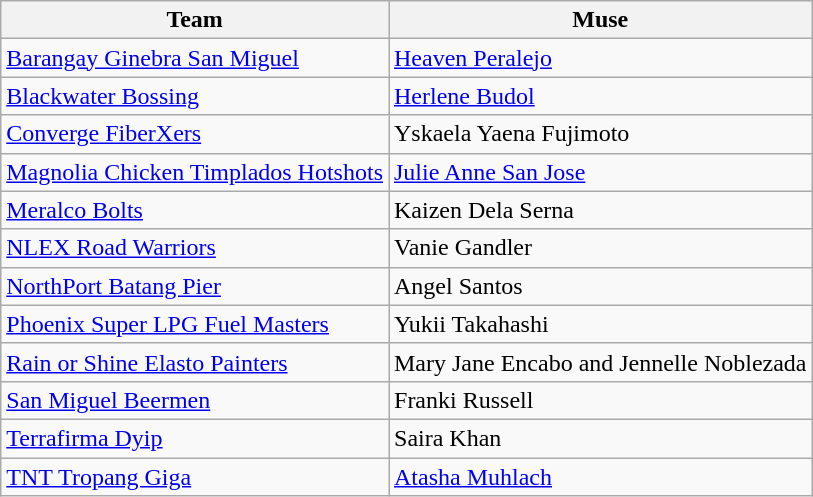<table class="wikitable sortable sortable">
<tr>
<th style= width="50%">Team</th>
<th style= width="60%">Muse</th>
</tr>
<tr>
<td><a href='#'>Barangay Ginebra San Miguel</a></td>
<td><a href='#'>Heaven Peralejo</a></td>
</tr>
<tr>
<td><a href='#'>Blackwater Bossing</a></td>
<td><a href='#'>Herlene Budol</a></td>
</tr>
<tr>
<td><a href='#'>Converge FiberXers</a></td>
<td>Yskaela Yaena Fujimoto</td>
</tr>
<tr>
<td><a href='#'>Magnolia Chicken Timplados Hotshots</a></td>
<td><a href='#'>Julie Anne San Jose</a></td>
</tr>
<tr>
<td><a href='#'>Meralco Bolts</a></td>
<td>Kaizen Dela Serna</td>
</tr>
<tr>
<td><a href='#'>NLEX Road Warriors</a></td>
<td>Vanie Gandler</td>
</tr>
<tr>
<td><a href='#'>NorthPort Batang Pier</a></td>
<td>Angel Santos</td>
</tr>
<tr>
<td><a href='#'>Phoenix Super LPG Fuel Masters</a></td>
<td>Yukii Takahashi</td>
</tr>
<tr>
<td><a href='#'>Rain or Shine Elasto Painters</a></td>
<td>Mary Jane Encabo and Jennelle Noblezada</td>
</tr>
<tr>
<td><a href='#'>San Miguel Beermen</a></td>
<td>Franki Russell</td>
</tr>
<tr>
<td><a href='#'>Terrafirma Dyip</a></td>
<td>Saira Khan</td>
</tr>
<tr>
<td><a href='#'>TNT Tropang Giga</a></td>
<td><a href='#'>Atasha Muhlach</a></td>
</tr>
</table>
